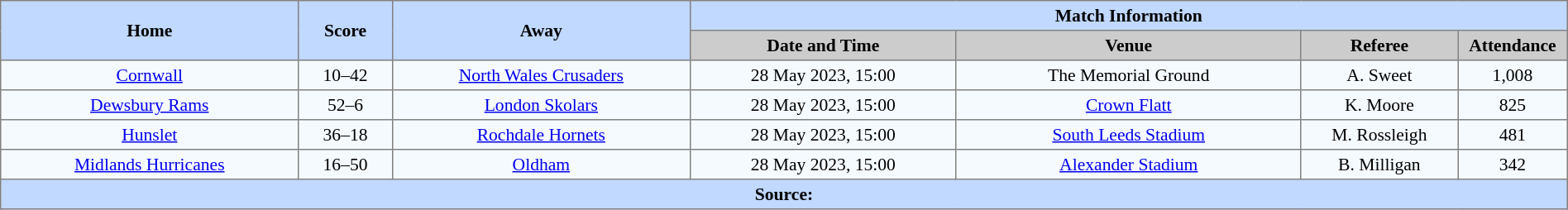<table border=1 style="border-collapse:collapse; font-size:90%; text-align:center;" cellpadding=3 cellspacing=0 width=100%>
<tr bgcolor=#C1D8FF>
<th scope="col" rowspan=2 width=19%>Home</th>
<th scope="col" rowspan=2 width=6%>Score</th>
<th scope="col" rowspan=2 width=19%>Away</th>
<th colspan=4>Match Information</th>
</tr>
<tr bgcolor=#CCCCCC>
<th scope="col" width=17%>Date and Time</th>
<th scope="col" width=22%>Venue</th>
<th scope="col" width=10%>Referee</th>
<th scope="col" width=7%>Attendance</th>
</tr>
<tr bgcolor=#F5FAFF>
<td> <a href='#'>Cornwall</a></td>
<td>10–42</td>
<td>  <a href='#'>North Wales Crusaders</a></td>
<td>28 May 2023, 15:00</td>
<td>The Memorial Ground</td>
<td>A. Sweet</td>
<td>1,008</td>
</tr>
<tr bgcolor=#F5FAFF>
<td> <a href='#'>Dewsbury Rams</a></td>
<td>52–6</td>
<td> <a href='#'>London Skolars</a></td>
<td>28 May 2023, 15:00</td>
<td><a href='#'>Crown Flatt</a></td>
<td>K. Moore</td>
<td>825</td>
</tr>
<tr bgcolor=#F5FAFF>
<td> <a href='#'>Hunslet</a></td>
<td>36–18</td>
<td> <a href='#'>Rochdale Hornets</a></td>
<td>28 May 2023, 15:00</td>
<td><a href='#'>South Leeds Stadium</a></td>
<td>M. Rossleigh</td>
<td>481</td>
</tr>
<tr bgcolor=#F5FAFF>
<td> <a href='#'>Midlands Hurricanes</a></td>
<td>16–50</td>
<td> <a href='#'>Oldham</a></td>
<td>28 May 2023, 15:00</td>
<td><a href='#'>Alexander Stadium</a></td>
<td>B. Milligan</td>
<td>342</td>
</tr>
<tr style="background:#c1d8ff;">
<th colspan=7>Source:</th>
</tr>
</table>
